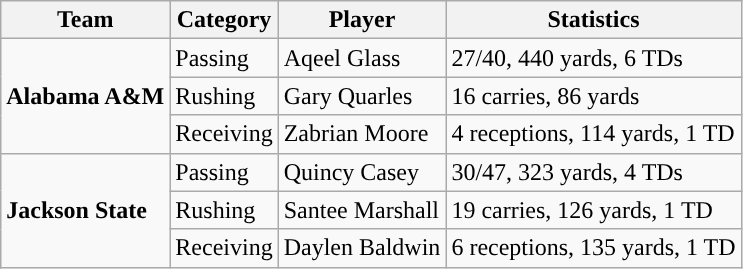<table class="wikitable" style="float: left;">
<tr>
<th>Team</th>
<th>Category</th>
<th>Player</th>
<th>Statistics</th>
</tr>
<tr>
<td rowspan=3><strong>Alabama A&M</strong></td>
<td>Passing</td>
<td>Aqeel Glass</td>
<td>27/40, 440 yards, 6 TDs</td>
</tr>
<tr>
<td>Rushing</td>
<td>Gary Quarles</td>
<td>16 carries, 86 yards</td>
</tr>
<tr>
<td>Receiving</td>
<td>Zabrian Moore</td>
<td>4 receptions, 114 yards, 1 TD</td>
</tr>
<tr>
<td rowspan=3><strong>Jackson State</strong></td>
<td>Passing</td>
<td>Quincy Casey</td>
<td>30/47, 323 yards, 4 TDs</td>
</tr>
<tr>
<td>Rushing</td>
<td>Santee Marshall</td>
<td>19 carries, 126 yards, 1 TD</td>
</tr>
<tr>
<td>Receiving</td>
<td>Daylen Baldwin</td>
<td>6 receptions, 135 yards, 1 TD</td>
</tr>
</table>
